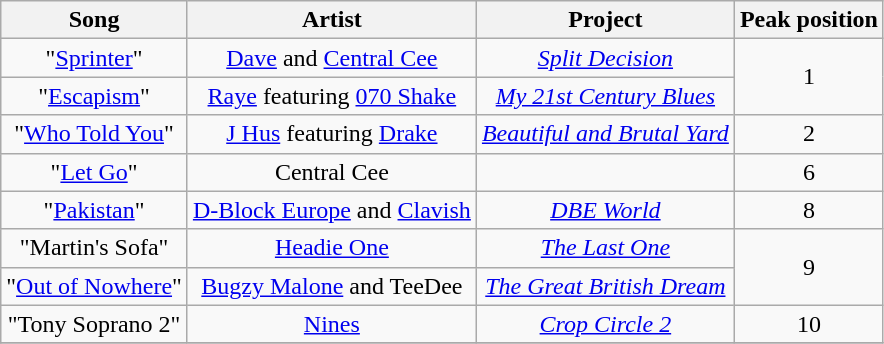<table class="wikitable sortable plainrowheaders" style="text-align:center;">
<tr>
<th scope="col">Song</th>
<th scope="col">Artist</th>
<th scope="col">Project</th>
<th scope="col">Peak position</th>
</tr>
<tr>
<td>"<a href='#'>Sprinter</a>"</td>
<td><a href='#'>Dave</a> and <a href='#'>Central Cee</a></td>
<td><em><a href='#'>Split Decision</a></em></td>
<td rowspan="2">1</td>
</tr>
<tr>
<td>"<a href='#'>Escapism</a>"</td>
<td><a href='#'>Raye</a> featuring <a href='#'>070 Shake</a></td>
<td><em><a href='#'>My 21st Century Blues</a></em></td>
</tr>
<tr>
<td>"<a href='#'>Who Told You</a>"</td>
<td><a href='#'>J Hus</a> featuring <a href='#'>Drake</a></td>
<td><em><a href='#'>Beautiful and Brutal Yard</a></em></td>
<td>2</td>
</tr>
<tr>
<td>"<a href='#'>Let Go</a>"</td>
<td>Central Cee</td>
<td></td>
<td>6</td>
</tr>
<tr>
<td>"<a href='#'>Pakistan</a>"</td>
<td><a href='#'>D-Block Europe</a> and <a href='#'>Clavish</a></td>
<td><em><a href='#'>DBE World</a></em></td>
<td>8</td>
</tr>
<tr>
<td>"Martin's Sofa"</td>
<td><a href='#'>Headie One</a></td>
<td><em><a href='#'>The Last One</a></em></td>
<td rowspan="2">9</td>
</tr>
<tr>
<td>"<a href='#'>Out of Nowhere</a>"</td>
<td><a href='#'>Bugzy Malone</a> and TeeDee</td>
<td><em><a href='#'>The Great British Dream</a></em></td>
</tr>
<tr>
<td>"Tony Soprano 2"</td>
<td><a href='#'>Nines</a></td>
<td><em><a href='#'>Crop Circle 2</a></em></td>
<td>10</td>
</tr>
<tr>
</tr>
</table>
